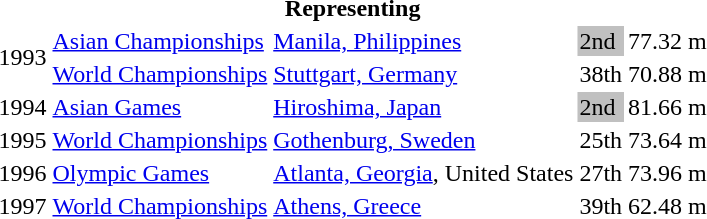<table>
<tr>
<th colspan="5">Representing </th>
</tr>
<tr>
<td rowspan=2>1993</td>
<td><a href='#'>Asian Championships</a></td>
<td><a href='#'>Manila, Philippines</a></td>
<td bgcolor="silver">2nd</td>
<td>77.32 m</td>
</tr>
<tr>
<td><a href='#'>World Championships</a></td>
<td><a href='#'>Stuttgart, Germany</a></td>
<td>38th</td>
<td>70.88 m</td>
</tr>
<tr>
<td>1994</td>
<td><a href='#'>Asian Games</a></td>
<td><a href='#'>Hiroshima, Japan</a></td>
<td bgcolor="silver">2nd</td>
<td>81.66 m</td>
</tr>
<tr>
<td>1995</td>
<td><a href='#'>World Championships</a></td>
<td><a href='#'>Gothenburg, Sweden</a></td>
<td>25th</td>
<td>73.64 m</td>
</tr>
<tr>
<td>1996</td>
<td><a href='#'>Olympic Games</a></td>
<td><a href='#'>Atlanta, Georgia</a>, United States</td>
<td>27th</td>
<td>73.96 m</td>
</tr>
<tr>
<td>1997</td>
<td><a href='#'>World Championships</a></td>
<td><a href='#'>Athens, Greece</a></td>
<td>39th</td>
<td>62.48 m</td>
</tr>
</table>
